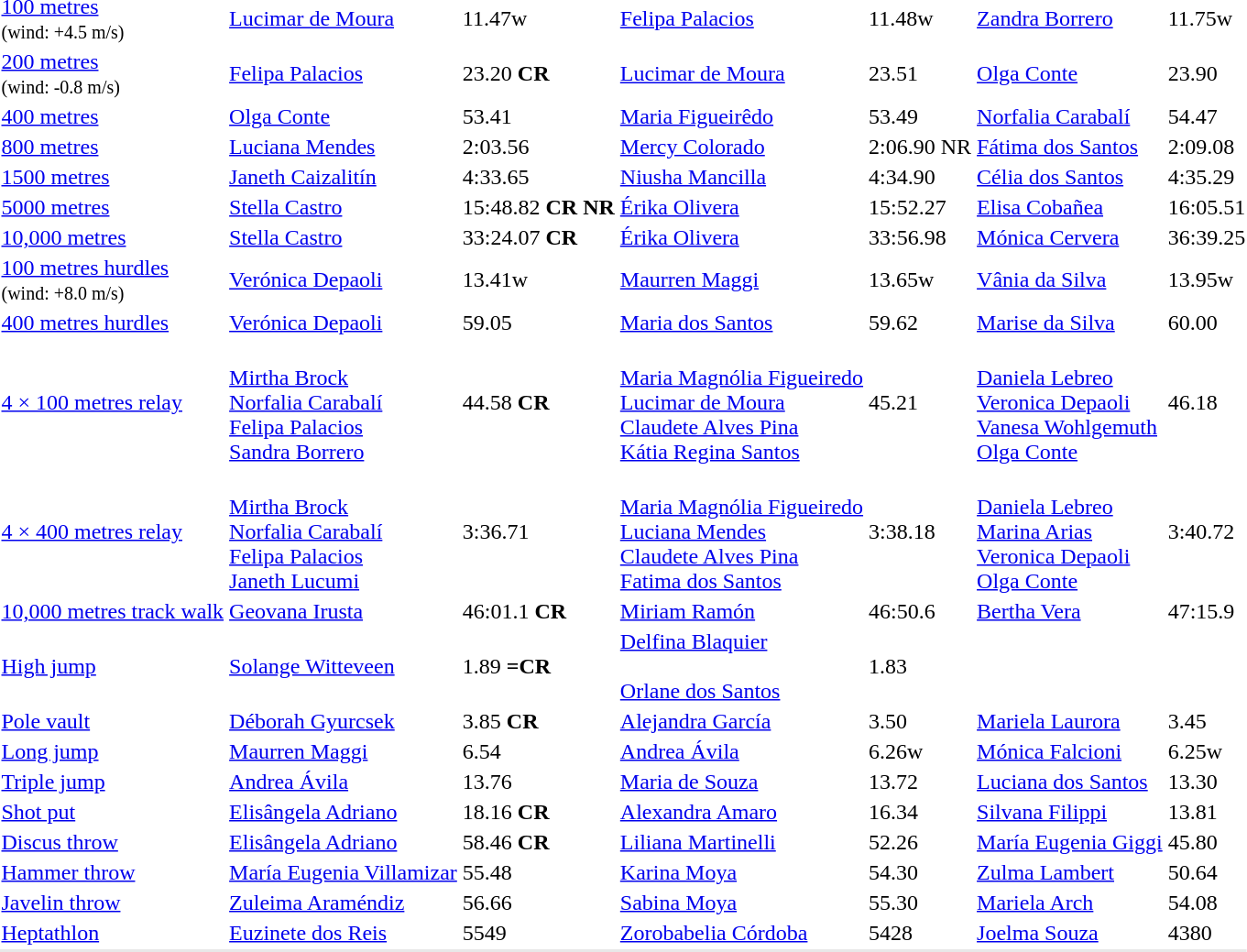<table>
<tr>
<td><a href='#'>100 metres</a><br><small>(wind: +4.5 m/s)</small></td>
<td><a href='#'>Lucimar de Moura</a><br> </td>
<td>11.47w</td>
<td><a href='#'>Felipa Palacios</a><br> </td>
<td>11.48w</td>
<td><a href='#'>Zandra Borrero</a><br> </td>
<td>11.75w</td>
</tr>
<tr>
<td><a href='#'>200 metres</a><br><small>(wind: -0.8 m/s)</small></td>
<td><a href='#'>Felipa Palacios</a><br> </td>
<td>23.20 <strong>CR</strong></td>
<td><a href='#'>Lucimar de Moura</a><br> </td>
<td>23.51</td>
<td><a href='#'>Olga Conte</a><br> </td>
<td>23.90</td>
</tr>
<tr>
<td><a href='#'>400 metres</a></td>
<td><a href='#'>Olga Conte</a><br> </td>
<td>53.41</td>
<td><a href='#'>Maria Figueirêdo</a><br> </td>
<td>53.49</td>
<td><a href='#'>Norfalia Carabalí</a><br> </td>
<td>54.47</td>
</tr>
<tr>
<td><a href='#'>800 metres</a></td>
<td><a href='#'>Luciana Mendes</a><br> </td>
<td>2:03.56</td>
<td><a href='#'>Mercy Colorado</a><br> </td>
<td>2:06.90 NR</td>
<td><a href='#'>Fátima dos Santos</a><br> </td>
<td>2:09.08</td>
</tr>
<tr>
<td><a href='#'>1500 metres</a></td>
<td><a href='#'>Janeth Caizalitín</a><br> </td>
<td>4:33.65</td>
<td><a href='#'>Niusha Mancilla</a><br> </td>
<td>4:34.90</td>
<td><a href='#'>Célia dos Santos</a><br> </td>
<td>4:35.29</td>
</tr>
<tr>
<td><a href='#'>5000 metres</a></td>
<td><a href='#'>Stella Castro</a><br> </td>
<td>15:48.82  <strong>CR</strong> <strong>NR</strong></td>
<td><a href='#'>Érika Olivera</a><br> </td>
<td>15:52.27</td>
<td><a href='#'>Elisa Cobañea</a><br> </td>
<td>16:05.51</td>
</tr>
<tr>
<td><a href='#'>10,000 metres</a></td>
<td><a href='#'>Stella Castro</a><br> </td>
<td>33:24.07 <strong>CR</strong></td>
<td><a href='#'>Érika Olivera</a><br> </td>
<td>33:56.98</td>
<td><a href='#'>Mónica Cervera</a><br> </td>
<td>36:39.25</td>
</tr>
<tr>
<td><a href='#'>100 metres hurdles</a><br><small>(wind: +8.0 m/s)</small></td>
<td><a href='#'>Verónica Depaoli</a><br> </td>
<td>13.41w</td>
<td><a href='#'>Maurren Maggi</a><br> </td>
<td>13.65w</td>
<td><a href='#'>Vânia da Silva</a><br> </td>
<td>13.95w</td>
</tr>
<tr>
<td><a href='#'>400 metres hurdles</a></td>
<td><a href='#'>Verónica Depaoli</a><br> </td>
<td>59.05</td>
<td><a href='#'>Maria dos Santos</a><br> </td>
<td>59.62</td>
<td><a href='#'>Marise da Silva</a><br> </td>
<td>60.00</td>
</tr>
<tr>
<td><a href='#'>4 × 100 metres relay</a></td>
<td><br><a href='#'>Mirtha Brock</a><br><a href='#'>Norfalia Carabalí</a><br><a href='#'>Felipa Palacios</a><br><a href='#'>Sandra Borrero</a></td>
<td>44.58 <strong>CR</strong></td>
<td><br><a href='#'>Maria Magnólia Figueiredo</a><br><a href='#'>Lucimar de Moura</a><br><a href='#'>Claudete Alves Pina</a><br><a href='#'>Kátia Regina Santos</a></td>
<td>45.21</td>
<td><br><a href='#'>Daniela Lebreo</a><br><a href='#'>Veronica Depaoli</a><br><a href='#'>Vanesa Wohlgemuth</a><br><a href='#'>Olga Conte</a></td>
<td>46.18</td>
</tr>
<tr>
<td><a href='#'>4 × 400 metres relay</a></td>
<td><br><a href='#'>Mirtha Brock</a><br><a href='#'>Norfalia Carabalí</a><br><a href='#'>Felipa Palacios</a><br><a href='#'>Janeth Lucumi</a></td>
<td>3:36.71</td>
<td><br><a href='#'>Maria Magnólia Figueiredo</a><br><a href='#'>Luciana Mendes</a><br><a href='#'>Claudete Alves Pina</a><br><a href='#'>Fatima dos Santos</a></td>
<td>3:38.18</td>
<td><br><a href='#'>Daniela Lebreo</a><br><a href='#'>Marina Arias</a><br><a href='#'>Veronica Depaoli</a><br><a href='#'>Olga Conte</a></td>
<td>3:40.72</td>
</tr>
<tr>
<td><a href='#'>10,000 metres track walk</a></td>
<td><a href='#'>Geovana Irusta</a><br> </td>
<td>46:01.1 <strong>CR</strong></td>
<td><a href='#'>Miriam Ramón</a><br> </td>
<td>46:50.6</td>
<td><a href='#'>Bertha Vera</a><br> </td>
<td>47:15.9</td>
</tr>
<tr>
<td><a href='#'>High jump</a></td>
<td><a href='#'>Solange Witteveen</a><br> </td>
<td>1.89 <strong>=CR</strong></td>
<td><a href='#'>Delfina Blaquier</a><br> <br> <a href='#'>Orlane dos Santos</a><br> </td>
<td>1.83</td>
<td></td>
<td></td>
</tr>
<tr>
<td><a href='#'>Pole vault</a></td>
<td><a href='#'>Déborah Gyurcsek</a><br> </td>
<td>3.85 <strong>CR</strong></td>
<td><a href='#'>Alejandra García</a><br> </td>
<td>3.50</td>
<td><a href='#'>Mariela Laurora</a><br> </td>
<td>3.45</td>
</tr>
<tr>
<td><a href='#'>Long jump</a></td>
<td><a href='#'>Maurren Maggi</a><br> </td>
<td>6.54</td>
<td><a href='#'>Andrea Ávila</a><br> </td>
<td>6.26w</td>
<td><a href='#'>Mónica Falcioni</a><br> </td>
<td>6.25w</td>
</tr>
<tr>
<td><a href='#'>Triple jump</a></td>
<td><a href='#'>Andrea Ávila</a><br> </td>
<td>13.76</td>
<td><a href='#'>Maria de Souza</a><br> </td>
<td>13.72</td>
<td><a href='#'>Luciana dos Santos</a><br> </td>
<td>13.30</td>
</tr>
<tr>
<td><a href='#'>Shot put</a></td>
<td><a href='#'>Elisângela Adriano</a><br> </td>
<td>18.16 <strong>CR</strong></td>
<td><a href='#'>Alexandra Amaro</a><br> </td>
<td>16.34</td>
<td><a href='#'>Silvana Filippi</a><br> </td>
<td>13.81</td>
</tr>
<tr>
<td><a href='#'>Discus throw</a></td>
<td><a href='#'>Elisângela Adriano</a><br> </td>
<td>58.46 <strong>CR</strong></td>
<td><a href='#'>Liliana Martinelli</a><br> </td>
<td>52.26</td>
<td><a href='#'>María Eugenia Giggi</a><br> </td>
<td>45.80</td>
</tr>
<tr>
<td><a href='#'>Hammer throw</a></td>
<td><a href='#'>María Eugenia Villamizar</a><br> </td>
<td>55.48</td>
<td><a href='#'>Karina Moya</a><br> </td>
<td>54.30</td>
<td><a href='#'>Zulma Lambert</a><br> </td>
<td>50.64</td>
</tr>
<tr>
<td><a href='#'>Javelin throw</a></td>
<td><a href='#'>Zuleima Araméndiz</a><br> </td>
<td>56.66</td>
<td><a href='#'>Sabina Moya</a><br> </td>
<td>55.30</td>
<td><a href='#'>Mariela Arch</a><br> </td>
<td>54.08</td>
</tr>
<tr>
<td><a href='#'>Heptathlon</a></td>
<td><a href='#'>Euzinete dos Reis</a><br> </td>
<td>5549</td>
<td><a href='#'>Zorobabelia Córdoba</a><br> </td>
<td>5428</td>
<td><a href='#'>Joelma Souza</a><br> </td>
<td>4380</td>
</tr>
<tr bgcolor= e8e8e8>
<td colspan=7></td>
</tr>
</table>
